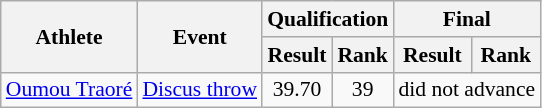<table class=wikitable style=font-size:90%>
<tr>
<th rowspan=2>Athlete</th>
<th rowspan=2>Event</th>
<th colspan=2>Qualification</th>
<th colspan=2>Final</th>
</tr>
<tr>
<th>Result</th>
<th>Rank</th>
<th>Result</th>
<th>Rank</th>
</tr>
<tr>
<td><a href='#'>Oumou Traoré</a></td>
<td><a href='#'>Discus throw</a></td>
<td align=center>39.70</td>
<td align=center>39</td>
<td align=center colspan=2>did not advance</td>
</tr>
</table>
